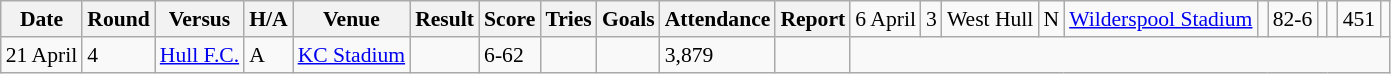<table class="wikitable defaultleft col2center col4center col7center col10right" style="font-size:90%;">
<tr>
<th>Date</th>
<th>Round</th>
<th>Versus</th>
<th>H/A</th>
<th>Venue</th>
<th>Result</th>
<th>Score</th>
<th>Tries</th>
<th>Goals</th>
<th>Attendance</th>
<th>Report</th>
<td>6 April</td>
<td>3</td>
<td>West Hull</td>
<td>N</td>
<td><a href='#'>Wilderspool Stadium</a></td>
<td></td>
<td>82-6</td>
<td></td>
<td></td>
<td>451</td>
<td></td>
</tr>
<tr>
<td>21 April</td>
<td>4</td>
<td> <a href='#'>Hull F.C.</a></td>
<td>A</td>
<td><a href='#'>KC Stadium</a></td>
<td></td>
<td>6-62</td>
<td></td>
<td></td>
<td>3,879</td>
<td></td>
</tr>
</table>
